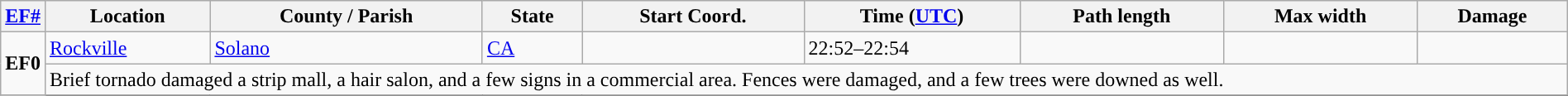<table class="wikitable sortable" style="width:100%;">
<tr>
<th scope="col" width="2%" align="center"><a href='#'>EF#</a></th>
<th scope="col" align="center" class="unsortable">Location</th>
<th scope="col" align="center" class="unsortable">County / Parish</th>
<th scope="col" align="center">State</th>
<th scope="col" align="center" data-sort-type="number">Start Coord.</th>
<th scope="col" align="center" data-sort-type="number">Time (<a href='#'>UTC</a>)</th>
<th scope="col" align="center" data-sort-type="number">Path length</th>
<th scope="col" align="center" data-sort-type="number">Max width</th>
<th scope="col" align="center" data-sort-type="number">Damage<br></th>
</tr>
<tr>
<td rowspan="2" align="center"><strong>EF0</strong></td>
<td><a href='#'>Rockville</a></td>
<td><a href='#'>Solano</a></td>
<td><a href='#'>CA</a></td>
<td></td>
<td>22:52–22:54</td>
<td></td>
<td></td>
<td></td>
</tr>
<tr class="expand-child">
<td colspan="8" style=" border-bottom: 1px solid black;">Brief tornado damaged a strip mall, a hair salon, and a few signs in a commercial area. Fences were damaged, and a few trees were downed as well.</td>
</tr>
<tr>
</tr>
</table>
